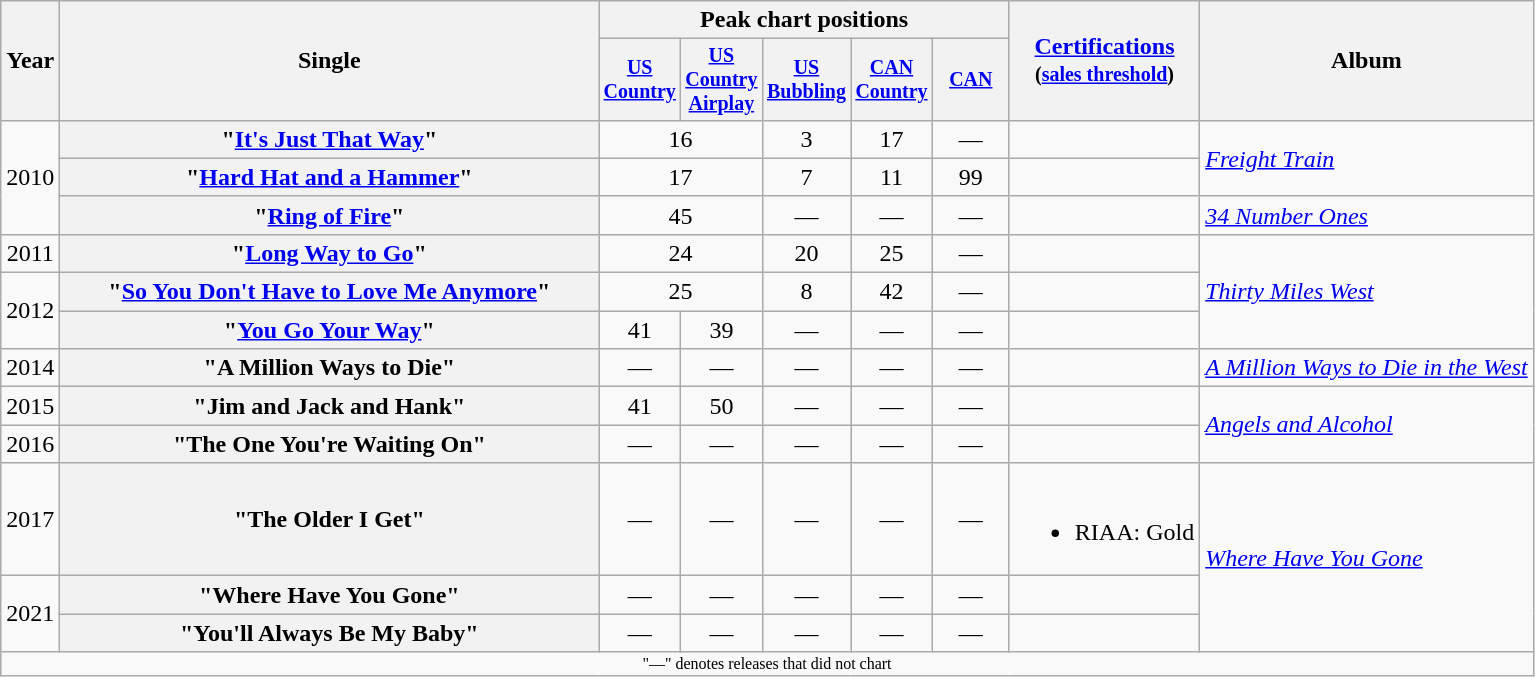<table class="wikitable plainrowheaders" style="text-align:center;">
<tr>
<th rowspan="2">Year</th>
<th rowspan="2" style="width:22em;">Single</th>
<th colspan="5">Peak chart positions</th>
<th rowspan="2"><a href='#'>Certifications</a><br><small>(<a href='#'>sales threshold</a>)</small></th>
<th rowspan="2">Album</th>
</tr>
<tr style="font-size:smaller;">
<th width="45"><a href='#'>US Country</a><br></th>
<th width="45"><a href='#'>US Country Airplay</a><br></th>
<th width="45"><a href='#'>US Bubbling</a><br></th>
<th width="45"><a href='#'>CAN Country</a><br></th>
<th width="45"><a href='#'>CAN</a><br></th>
</tr>
<tr>
<td rowspan="3">2010</td>
<th scope="row">"<a href='#'>It's Just That Way</a>"</th>
<td colspan="2">16</td>
<td>3</td>
<td>17</td>
<td>—</td>
<td></td>
<td rowspan="2" align="left"><em><a href='#'>Freight Train</a></em></td>
</tr>
<tr>
<th scope="row">"<a href='#'>Hard Hat and a Hammer</a>"</th>
<td colspan="2">17</td>
<td>7</td>
<td>11</td>
<td>99</td>
<td></td>
</tr>
<tr>
<th scope="row">"<a href='#'>Ring of Fire</a>"</th>
<td colspan="2">45</td>
<td>—</td>
<td>—</td>
<td>—</td>
<td></td>
<td align="left"><em><a href='#'>34 Number Ones</a></em></td>
</tr>
<tr>
<td>2011</td>
<th scope="row">"<a href='#'>Long Way to Go</a>"</th>
<td colspan="2">24</td>
<td>20</td>
<td>25</td>
<td>—</td>
<td></td>
<td rowspan="3" align="left"><em><a href='#'>Thirty Miles West</a></em></td>
</tr>
<tr>
<td rowspan="2">2012</td>
<th scope="row">"<a href='#'>So You Don't Have to Love Me Anymore</a>"</th>
<td colspan="2">25</td>
<td>8</td>
<td>42</td>
<td>—</td>
<td></td>
</tr>
<tr>
<th scope="row">"<a href='#'>You Go Your Way</a>"</th>
<td>41</td>
<td>39</td>
<td>—</td>
<td>—</td>
<td>—</td>
<td></td>
</tr>
<tr>
<td>2014</td>
<th scope="row">"A Million Ways to Die"</th>
<td>—</td>
<td>—</td>
<td>—</td>
<td>—</td>
<td>—</td>
<td></td>
<td align="left"><em><a href='#'>A Million Ways to Die in the West</a></em></td>
</tr>
<tr>
<td>2015</td>
<th scope="row">"Jim and Jack and Hank"</th>
<td>41</td>
<td>50</td>
<td>—</td>
<td>—</td>
<td>—</td>
<td></td>
<td rowspan="2" align="left"><em><a href='#'>Angels and Alcohol</a></em></td>
</tr>
<tr>
<td>2016</td>
<th scope="row">"The One You're Waiting On"</th>
<td>—</td>
<td>—</td>
<td>—</td>
<td>—</td>
<td>—</td>
<td></td>
</tr>
<tr>
<td>2017</td>
<th scope="row">"The Older I Get"</th>
<td>—</td>
<td>—</td>
<td>—</td>
<td>—</td>
<td>—</td>
<td><br><ul><li>RIAA: Gold</li></ul></td>
<td rowspan="3" align="left"><em><a href='#'>Where Have You Gone</a></em></td>
</tr>
<tr>
<td rowspan="2">2021</td>
<th scope="row">"Where Have You Gone"</th>
<td>—</td>
<td>—</td>
<td>—</td>
<td>—</td>
<td>—</td>
<td></td>
</tr>
<tr>
<th scope="row">"You'll Always Be My Baby"</th>
<td>—</td>
<td>—</td>
<td>—</td>
<td>—</td>
<td>—</td>
<td></td>
</tr>
<tr>
<td colspan="9" style="font-size:8pt">"—" denotes releases that did not chart</td>
</tr>
</table>
